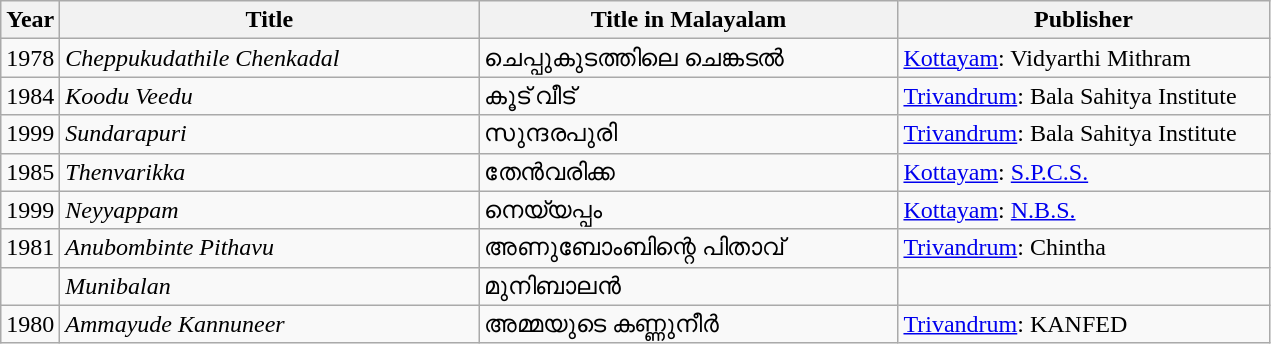<table class="wikitable">
<tr>
<th>Year</th>
<th ! style=width:17em>Title</th>
<th ! style=width:17em>Title in Malayalam</th>
<th ! style=width:15em>Publisher</th>
</tr>
<tr>
<td>1978</td>
<td><em>Cheppukudathile Chenkadal</em></td>
<td>ചെപ്പുകുടത്തിലെ ചെങ്കടല്‍</td>
<td><a href='#'>Kottayam</a>: Vidyarthi Mithram</td>
</tr>
<tr>
<td>1984</td>
<td><em>Koodu Veedu</em></td>
<td>കൂട് വീട്</td>
<td><a href='#'>Trivandrum</a>: Bala Sahitya Institute</td>
</tr>
<tr>
<td>1999</td>
<td><em>Sundarapuri</em></td>
<td>സുന്ദരപുരി</td>
<td><a href='#'>Trivandrum</a>: Bala Sahitya Institute</td>
</tr>
<tr>
<td>1985</td>
<td><em>Thenvarikka</em></td>
<td>തേന്‍വരിക്ക</td>
<td><a href='#'>Kottayam</a>: <a href='#'>S.P.C.S.</a></td>
</tr>
<tr>
<td>1999</td>
<td><em>Neyyappam</em></td>
<td>നെയ്യപ്പം</td>
<td><a href='#'>Kottayam</a>: <a href='#'>N.B.S.</a></td>
</tr>
<tr>
<td>1981</td>
<td><em>Anubombinte Pithavu</em></td>
<td>അണുബോംബിന്റെ പിതാവ്</td>
<td><a href='#'>Trivandrum</a>: Chintha</td>
</tr>
<tr>
<td></td>
<td><em>Munibalan</em></td>
<td>മുനിബാലന്‍</td>
<td></td>
</tr>
<tr>
<td>1980</td>
<td><em>Ammayude Kannuneer</em></td>
<td>അമ്മയുടെ കണ്ണുനീര്‍</td>
<td><a href='#'>Trivandrum</a>: KANFED</td>
</tr>
</table>
